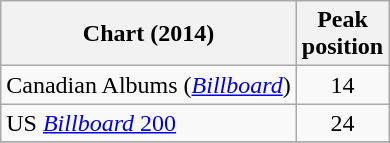<table class="wikitable sortable">
<tr>
<th>Chart (2014)</th>
<th>Peak<br>position</th>
</tr>
<tr>
<td>Canadian Albums (<a href='#'><em>Billboard</em></a>)</td>
<td style="text-align:center;">14</td>
</tr>
<tr>
<td>US <a href='#'><em>Billboard</em> 200</a></td>
<td style="text-align:center;">24</td>
</tr>
<tr>
</tr>
</table>
